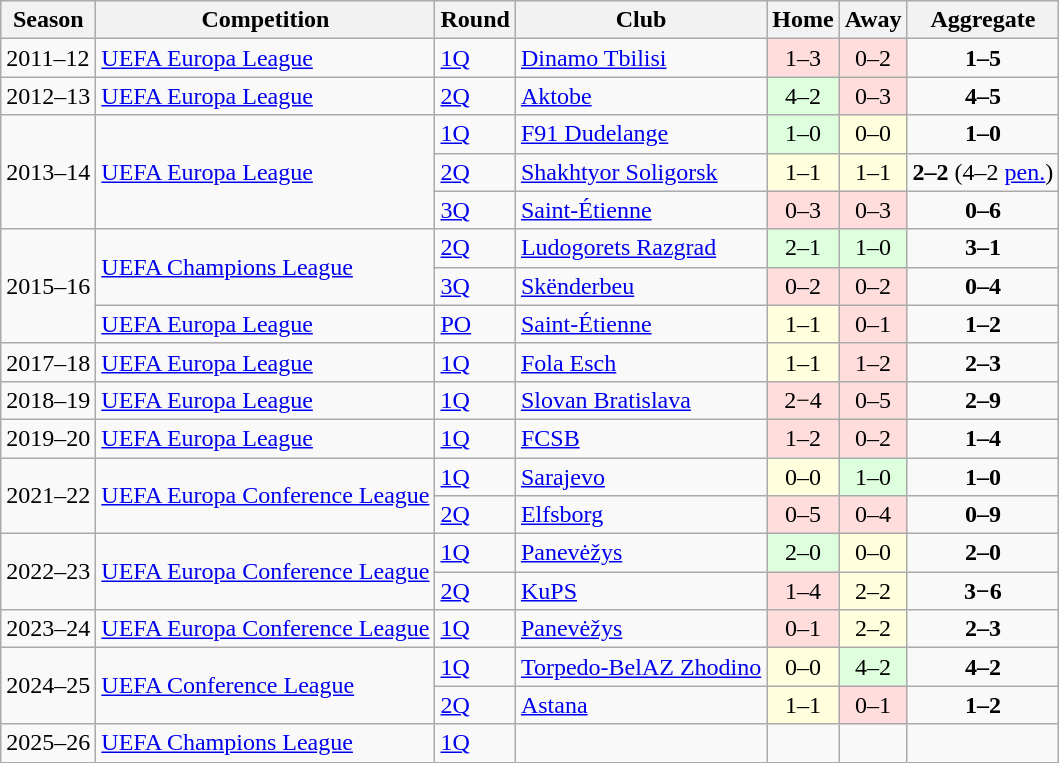<table class="wikitable">
<tr>
<th>Season</th>
<th>Competition</th>
<th>Round</th>
<th>Club</th>
<th>Home</th>
<th>Away</th>
<th>Aggregate</th>
</tr>
<tr>
<td>2011–12</td>
<td><a href='#'>UEFA Europa League</a></td>
<td><a href='#'>1Q</a></td>
<td> <a href='#'>Dinamo Tbilisi</a></td>
<td bgcolor="#fdd" style="text-align:center;">1–3</td>
<td bgcolor="#fdd" style="text-align:center;">0–2</td>
<td style="text-align:center;"><strong>1–5</strong></td>
</tr>
<tr>
<td>2012–13</td>
<td><a href='#'>UEFA Europa League</a></td>
<td><a href='#'>2Q</a></td>
<td> <a href='#'>Aktobe</a></td>
<td bgcolor="#dfd" style="text-align:center;">4–2</td>
<td bgcolor="#fdd" style="text-align:center;">0–3</td>
<td style="text-align:center;"><strong>4–5</strong></td>
</tr>
<tr>
<td rowspan="3">2013–14</td>
<td rowspan="3"><a href='#'>UEFA Europa League</a></td>
<td><a href='#'>1Q</a></td>
<td> <a href='#'>F91 Dudelange</a></td>
<td bgcolor="#dfd" style="text-align:center;">1–0</td>
<td bgcolor="#ffd" style="text-align:center;">0–0</td>
<td style="text-align:center;"><strong>1–0</strong></td>
</tr>
<tr>
<td><a href='#'>2Q</a></td>
<td> <a href='#'>Shakhtyor Soligorsk</a></td>
<td bgcolor="#ffd" style="text-align:center;">1–1</td>
<td bgcolor="#ffd" style="text-align:center;">1–1</td>
<td style="text-align:center;"><strong>2–2</strong> (4–2 <a href='#'>pen.</a>)</td>
</tr>
<tr>
<td><a href='#'>3Q</a></td>
<td> <a href='#'>Saint-Étienne</a></td>
<td bgcolor="#fdd" style="text-align:center;">0–3</td>
<td bgcolor="#fdd" style="text-align:center;">0–3</td>
<td style="text-align:center;"><strong>0–6</strong></td>
</tr>
<tr>
<td rowspan="3">2015–16</td>
<td rowspan="2"><a href='#'>UEFA Champions League</a></td>
<td><a href='#'>2Q</a></td>
<td> <a href='#'>Ludogorets Razgrad</a></td>
<td bgcolor="#dfd" style="text-align:center;">2–1</td>
<td bgcolor="#dfd" style="text-align:center;">1–0</td>
<td style="text-align:center;"><strong>3–1</strong></td>
</tr>
<tr>
<td><a href='#'>3Q</a></td>
<td> <a href='#'>Skënderbeu</a></td>
<td bgcolor="#fdd" style="text-align:center;">0–2</td>
<td bgcolor="#fdd" style="text-align:center;">0–2</td>
<td style="text-align:center;"><strong>0–4</strong></td>
</tr>
<tr>
<td><a href='#'>UEFA Europa League</a></td>
<td><a href='#'>PO</a></td>
<td> <a href='#'>Saint-Étienne</a></td>
<td bgcolor="#ffd" style="text-align:center;">1–1</td>
<td bgcolor="#fdd" style="text-align:center;">0–1</td>
<td style="text-align:center;"><strong>1–2</strong></td>
</tr>
<tr>
<td>2017–18</td>
<td><a href='#'>UEFA Europa League</a></td>
<td><a href='#'>1Q</a></td>
<td> <a href='#'>Fola Esch</a></td>
<td bgcolor="#ffd" style="text-align:center;">1–1</td>
<td bgcolor="#fdd" style="text-align:center;">1–2</td>
<td style="text-align:center;"><strong>2–3</strong></td>
</tr>
<tr>
<td>2018–19</td>
<td><a href='#'>UEFA Europa League</a></td>
<td><a href='#'>1Q</a></td>
<td> <a href='#'>Slovan Bratislava</a></td>
<td bgcolor="#fdd" style="text-align:center;">2−4</td>
<td bgcolor="#fdd" style="text-align:center;">0–5</td>
<td style="text-align:center;"><strong>2–9</strong></td>
</tr>
<tr>
<td>2019–20</td>
<td><a href='#'>UEFA Europa League</a></td>
<td><a href='#'>1Q</a></td>
<td> <a href='#'>FCSB</a></td>
<td bgcolor="#fdd" style="text-align:center;">1–2</td>
<td bgcolor="#fdd" style="text-align:center;">0–2</td>
<td style="text-align:center;"><strong>1–4</strong></td>
</tr>
<tr>
<td rowspan="2">2021–22</td>
<td rowspan="2"><a href='#'>UEFA Europa Conference League</a></td>
<td><a href='#'>1Q</a></td>
<td> <a href='#'>Sarajevo</a></td>
<td bgcolor="#ffd" style="text-align:center;">0–0</td>
<td bgcolor="#dfd" style="text-align:center;">1–0</td>
<td style="text-align:center;"><strong>1–0</strong></td>
</tr>
<tr>
<td><a href='#'>2Q</a></td>
<td> <a href='#'>Elfsborg</a></td>
<td bgcolor="#fdd" style="text-align:center;">0–5</td>
<td bgcolor="#fdd" style="text-align:center;">0–4</td>
<td style="text-align:center;"><strong>0–9</strong></td>
</tr>
<tr>
<td rowspan=2>2022–23</td>
<td rowspan=2><a href='#'>UEFA Europa Conference League</a></td>
<td><a href='#'>1Q</a></td>
<td> <a href='#'>Panevėžys</a></td>
<td bgcolor="#dfd" style="text-align:center;">2–0</td>
<td bgcolor="#ffd" style="text-align:center;">0–0</td>
<td style="text-align:center;"><strong>2–0</strong></td>
</tr>
<tr>
<td><a href='#'>2Q</a></td>
<td> <a href='#'>KuPS</a></td>
<td bgcolor="#fdd" style="text-align:center;">1–4</td>
<td bgcolor="#ffd" style="text-align:center;">2–2</td>
<td style="text-align:center;"><strong>3−6</strong></td>
</tr>
<tr>
<td>2023–24</td>
<td><a href='#'>UEFA Europa Conference League</a></td>
<td><a href='#'>1Q</a></td>
<td> <a href='#'>Panevėžys</a></td>
<td bgcolor="#fdd" style="text-align:center;">0–1</td>
<td bgcolor="#ffd" style="text-align:center;">2–2</td>
<td style="text-align:center;"><strong>2–3</strong></td>
</tr>
<tr>
<td rowspan="2">2024–25</td>
<td rowspan="2"><a href='#'>UEFA Conference League</a></td>
<td><a href='#'>1Q</a></td>
<td> <a href='#'>Torpedo-BelAZ Zhodino</a></td>
<td bgcolor="#ffd" style="text-align:center;">0–0</td>
<td bgcolor="#dfd" style="text-align:center;">4–2</td>
<td style="text-align:center;"><strong>4–2</strong></td>
</tr>
<tr>
<td><a href='#'>2Q</a></td>
<td> <a href='#'>Astana</a></td>
<td bgcolor="#ffd" style="text-align:center;">1–1</td>
<td bgcolor="#fdd" style="text-align:center;">0–1</td>
<td style="text-align:center;"><strong>1–2</strong></td>
</tr>
<tr>
<td>2025–26</td>
<td><a href='#'>UEFA Champions League</a></td>
<td><a href='#'>1Q</a></td>
<td></td>
<td style="text-align: center;"></td>
<td style="text-align: center;"></td>
<td style="text-align: center;"></td>
</tr>
</table>
